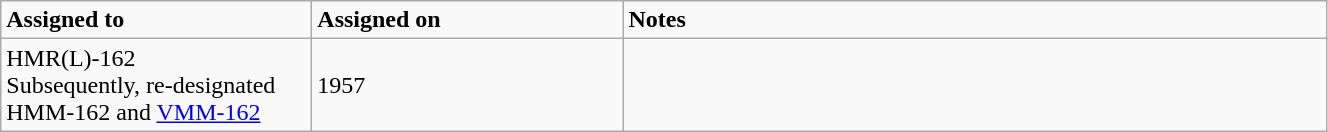<table class="wikitable" style="width: 70%;">
<tr>
<td style="width: 200px;"><strong>Assigned to</strong></td>
<td style="width: 200px;"><strong>Assigned on</strong></td>
<td><strong>Notes</strong></td>
</tr>
<tr>
<td>HMR(L)-162<br>Subsequently, re-designated HMM-162 and <a href='#'>VMM-162</a></td>
<td>1957</td>
<td></td>
</tr>
</table>
